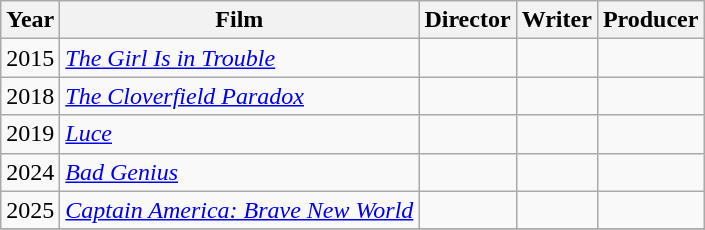<table class="wikitable">
<tr>
<th>Year</th>
<th>Film</th>
<th>Director</th>
<th>Writer</th>
<th>Producer</th>
</tr>
<tr>
<td>2015</td>
<td><em><a href='#'>The Girl Is in Trouble</a></em></td>
<td></td>
<td></td>
<td></td>
</tr>
<tr>
<td>2018</td>
<td><em><a href='#'>The Cloverfield Paradox</a></em></td>
<td></td>
<td></td>
<td></td>
</tr>
<tr>
<td>2019</td>
<td><em><a href='#'>Luce</a></em></td>
<td></td>
<td></td>
<td></td>
</tr>
<tr>
<td>2024</td>
<td><em><a href='#'>Bad Genius</a></em></td>
<td></td>
<td></td>
<td></td>
</tr>
<tr>
<td>2025</td>
<td><em><a href='#'>Captain America: Brave New World</a></em></td>
<td></td>
<td></td>
<td></td>
</tr>
<tr>
</tr>
</table>
